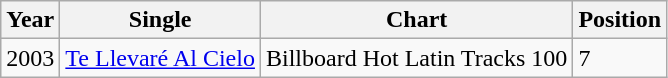<table class="wikitable">
<tr>
<th>Year</th>
<th>Single</th>
<th>Chart</th>
<th>Position</th>
</tr>
<tr>
<td>2003</td>
<td><a href='#'>Te Llevaré Al Cielo</a></td>
<td>Billboard Hot Latin Tracks 100</td>
<td>7</td>
</tr>
</table>
